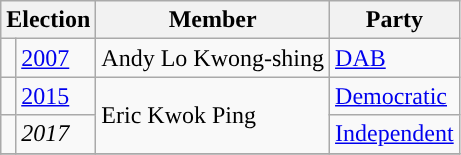<table class="wikitable">
<tr>
<th colspan="2">Election</th>
<th>Member</th>
<th>Party</th>
</tr>
<tr>
<td style="color:inherit;background:"></td>
<td><a href='#'>2007</a></td>
<td>Andy Lo Kwong-shing</td>
<td><a href='#'>DAB</a></td>
</tr>
<tr>
<td style="color:inherit;background:"></td>
<td><a href='#'>2015</a></td>
<td rowspan=2>Eric Kwok Ping</td>
<td><a href='#'>Democratic</a></td>
</tr>
<tr>
<td style="color:inherit;background:"></td>
<td><em>2017</em></td>
<td><a href='#'>Independent</a></td>
</tr>
<tr>
</tr>
</table>
